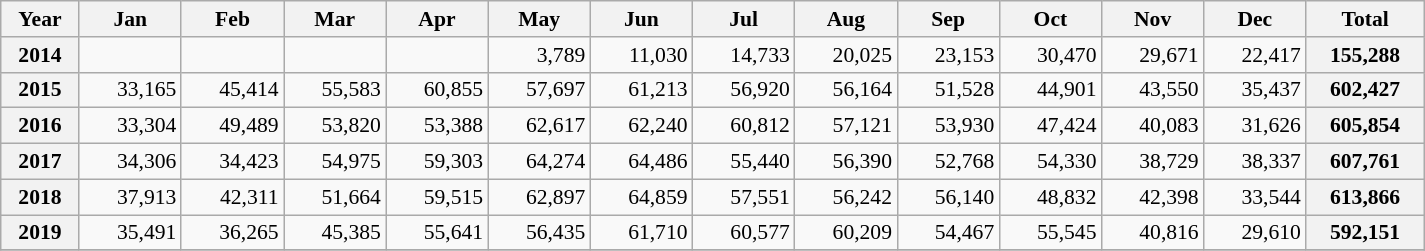<table class=wikitable style="text-align:right; font-size:0.9em; width:950px;">
<tr>
<th>Year</th>
<th>Jan</th>
<th>Feb</th>
<th>Mar</th>
<th>Apr</th>
<th>May</th>
<th>Jun</th>
<th>Jul</th>
<th>Aug</th>
<th>Sep</th>
<th>Oct</th>
<th>Nov</th>
<th>Dec</th>
<th>Total</th>
</tr>
<tr>
<th>2014</th>
<td></td>
<td></td>
<td></td>
<td></td>
<td>3,789</td>
<td>11,030</td>
<td>14,733</td>
<td>20,025</td>
<td>23,153</td>
<td>30,470</td>
<td>29,671</td>
<td>22,417</td>
<th>155,288</th>
</tr>
<tr>
<th>2015</th>
<td>33,165</td>
<td>45,414</td>
<td>55,583</td>
<td>60,855</td>
<td>57,697</td>
<td>61,213</td>
<td>56,920</td>
<td>56,164</td>
<td>51,528</td>
<td>44,901</td>
<td>43,550</td>
<td>35,437</td>
<th>602,427</th>
</tr>
<tr>
<th>2016</th>
<td>33,304</td>
<td>49,489</td>
<td>53,820</td>
<td>53,388</td>
<td>62,617</td>
<td>62,240</td>
<td>60,812</td>
<td>57,121</td>
<td>53,930</td>
<td>47,424</td>
<td>40,083</td>
<td>31,626</td>
<th>605,854</th>
</tr>
<tr>
<th>2017</th>
<td>34,306</td>
<td>34,423</td>
<td>54,975</td>
<td>59,303</td>
<td>64,274</td>
<td>64,486</td>
<td>55,440</td>
<td>56,390</td>
<td>52,768</td>
<td>54,330</td>
<td>38,729</td>
<td>38,337</td>
<th>607,761</th>
</tr>
<tr>
<th>2018</th>
<td>37,913</td>
<td>42,311</td>
<td>51,664</td>
<td>59,515</td>
<td>62,897</td>
<td>64,859</td>
<td>57,551</td>
<td>56,242</td>
<td>56,140</td>
<td>48,832</td>
<td>42,398</td>
<td>33,544</td>
<th>613,866</th>
</tr>
<tr>
<th>2019</th>
<td>35,491</td>
<td>36,265</td>
<td>45,385</td>
<td>55,641</td>
<td>56,435</td>
<td>61,710</td>
<td>60,577</td>
<td>60,209</td>
<td>54,467</td>
<td>55,545</td>
<td>40,816</td>
<td>29,610</td>
<th>592,151</th>
</tr>
<tr>
</tr>
</table>
